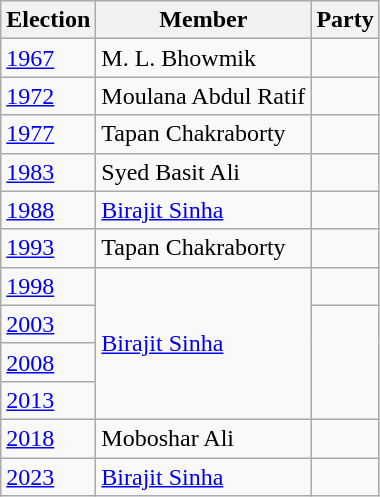<table class="wikitable sortable">
<tr>
<th>Election</th>
<th>Member</th>
<th colspan=2>Party</th>
</tr>
<tr>
<td><a href='#'>1967</a></td>
<td>M. L. Bhowmik</td>
<td></td>
</tr>
<tr>
<td><a href='#'>1972</a></td>
<td>Moulana Abdul Ratif</td>
</tr>
<tr>
<td><a href='#'>1977</a></td>
<td>Tapan Chakraborty</td>
<td></td>
</tr>
<tr>
<td><a href='#'>1983</a></td>
<td>Syed Basit Ali</td>
<td></td>
</tr>
<tr>
<td><a href='#'>1988</a></td>
<td><a href='#'>Birajit Sinha</a></td>
</tr>
<tr>
<td><a href='#'>1993</a></td>
<td>Tapan Chakraborty</td>
<td></td>
</tr>
<tr>
<td><a href='#'>1998</a></td>
<td rowspan=4><a href='#'>Birajit Sinha</a></td>
<td></td>
</tr>
<tr>
<td><a href='#'>2003</a></td>
</tr>
<tr>
<td><a href='#'>2008</a></td>
</tr>
<tr>
<td><a href='#'>2013</a></td>
</tr>
<tr>
<td><a href='#'>2018</a></td>
<td>Moboshar Ali</td>
<td></td>
</tr>
<tr>
<td><a href='#'>2023</a></td>
<td><a href='#'>Birajit Sinha</a></td>
<td></td>
</tr>
</table>
